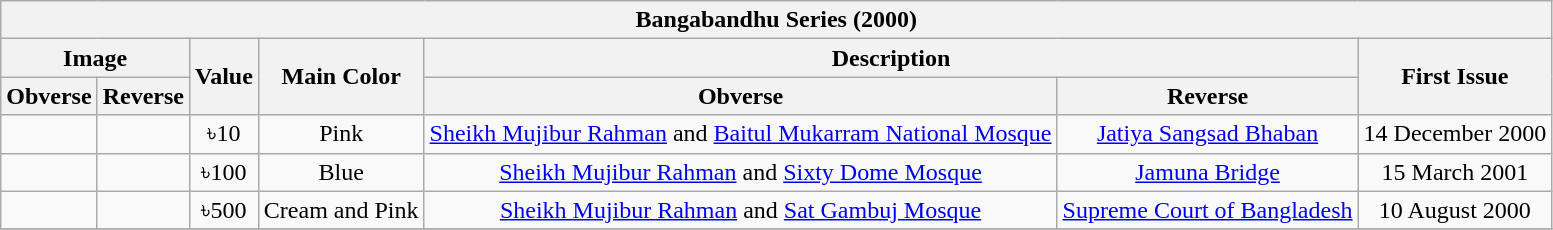<table class="wikitable" style="text-align:center">
<tr>
<th colspan="8">Bangabandhu Series (2000)</th>
</tr>
<tr>
<th colspan="2">Image</th>
<th rowspan="2">Value</th>
<th rowspan="2">Main Color</th>
<th colspan="2">Description</th>
<th rowspan="2">First Issue</th>
</tr>
<tr>
<th>Obverse</th>
<th>Reverse</th>
<th>Obverse</th>
<th>Reverse</th>
</tr>
<tr>
<td></td>
<td></td>
<td>৳10</td>
<td>Pink</td>
<td><a href='#'>Sheikh Mujibur Rahman</a> and <a href='#'>Baitul Mukarram National Mosque</a></td>
<td><a href='#'>Jatiya Sangsad Bhaban</a></td>
<td>14 December 2000</td>
</tr>
<tr>
<td></td>
<td></td>
<td>৳100</td>
<td>Blue</td>
<td><a href='#'>Sheikh Mujibur Rahman</a> and <a href='#'>Sixty Dome Mosque</a></td>
<td><a href='#'>Jamuna Bridge</a></td>
<td>15 March 2001</td>
</tr>
<tr>
<td></td>
<td></td>
<td>৳500</td>
<td>Cream and Pink</td>
<td><a href='#'>Sheikh Mujibur Rahman</a> and <a href='#'>Sat Gambuj Mosque</a></td>
<td><a href='#'>Supreme Court of Bangladesh</a></td>
<td>10 August 2000</td>
</tr>
<tr>
</tr>
</table>
